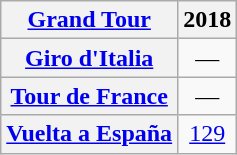<table class="wikitable plainrowheaders">
<tr>
<th scope="col"><a href='#'>Grand Tour</a></th>
<th scope="col">2018</th>
</tr>
<tr style="text-align:center;">
<th scope="row"> <a href='#'>Giro d'Italia</a></th>
<td>—</td>
</tr>
<tr style="text-align:center;">
<th scope="row"> <a href='#'>Tour de France</a></th>
<td>—</td>
</tr>
<tr style="text-align:center;">
<th scope="row"> <a href='#'>Vuelta a España</a></th>
<td><a href='#'>129</a></td>
</tr>
</table>
